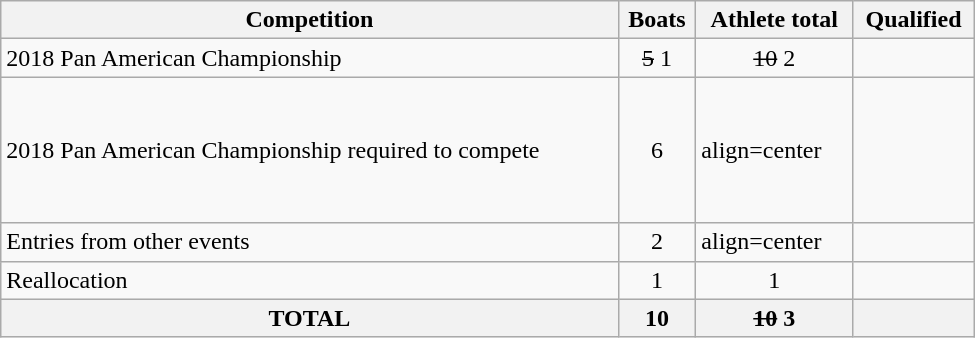<table class="wikitable" width=650>
<tr>
<th>Competition</th>
<th>Boats</th>
<th>Athlete total</th>
<th>Qualified</th>
</tr>
<tr>
<td>2018 Pan American Championship</td>
<td align=center><s>5</s> 1</td>
<td align=center><s>10</s> 2</td>
<td><br><s></s></td>
</tr>
<tr>
<td>2018 Pan American Championship required to compete</td>
<td align=center>6</td>
<td>align=center </td>
<td><br><br><br><br><br></td>
</tr>
<tr>
<td>Entries from other events</td>
<td align=center>2</td>
<td>align=center </td>
<td><br></td>
</tr>
<tr>
<td>Reallocation</td>
<td align=center>1</td>
<td align=center>1</td>
<td></td>
</tr>
<tr>
<th>TOTAL</th>
<th>10</th>
<th><s>10</s> 3</th>
<th></th>
</tr>
</table>
